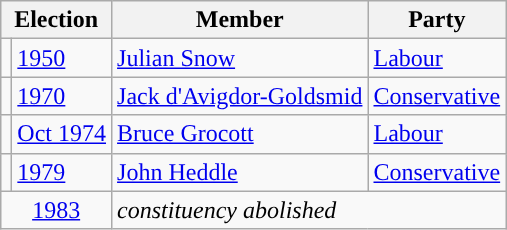<table class="wikitable">
<tr>
<th colspan="2">Election</th>
<th>Member</th>
<th>Party</th>
</tr>
<tr>
<td style="color:inherit;background-color: "></td>
<td><a href='#'>1950</a></td>
<td><a href='#'>Julian Snow</a></td>
<td><a href='#'>Labour</a></td>
</tr>
<tr>
<td style="color:inherit;background-color: "></td>
<td><a href='#'>1970</a></td>
<td><a href='#'>Jack d'Avigdor-Goldsmid</a></td>
<td><a href='#'>Conservative</a></td>
</tr>
<tr>
<td style="color:inherit;background-color: "></td>
<td><a href='#'>Oct 1974</a></td>
<td><a href='#'>Bruce Grocott</a></td>
<td><a href='#'>Labour</a></td>
</tr>
<tr>
<td style="color:inherit;background-color: "></td>
<td><a href='#'>1979</a></td>
<td><a href='#'>John Heddle</a></td>
<td><a href='#'>Conservative</a></td>
</tr>
<tr>
<td colspan="2" align="center"><a href='#'>1983</a></td>
<td colspan="2"><em>constituency abolished</em></td>
</tr>
</table>
